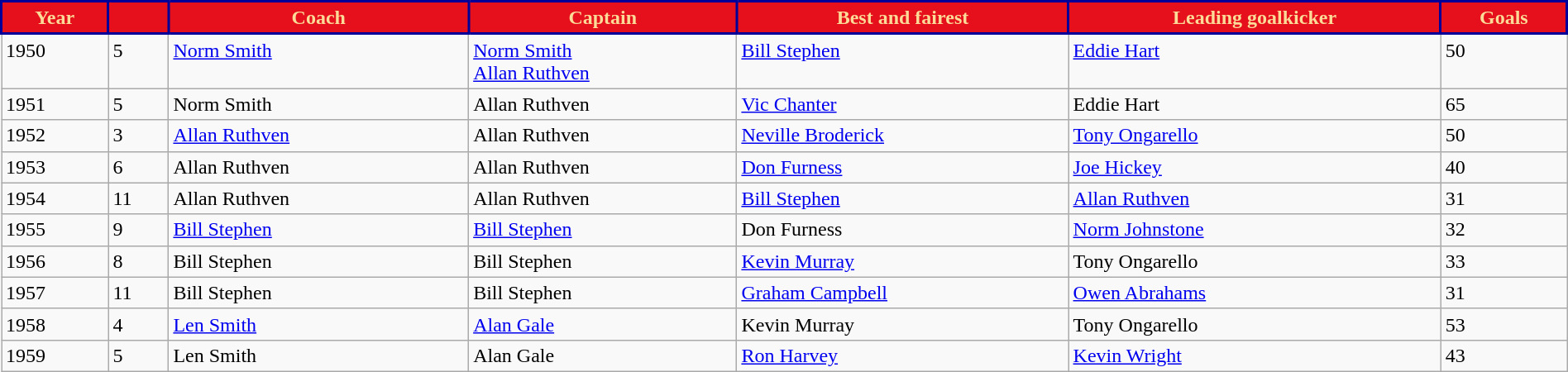<table class="wikitable"; style="width:100%;">
<tr valign="top">
<th style="background:#E5101B; color:#FCDB98; border:solid #000099 2px">Year</th>
<th style="background:#E5101B; color:#FCDB98; border:solid #000099 2px"></th>
<th style="background:#E5101B; color:#FCDB98; border:solid #000099 2px">Coach</th>
<th style="background:#E5101B; color:#FCDB98; border:solid #000099 2px">Captain</th>
<th style="background:#E5101B; color:#FCDB98; border:solid #000099 2px">Best and fairest</th>
<th style="background:#E5101B; color:#FCDB98; border:solid #000099 2px">Leading goalkicker</th>
<th style="background:#E5101B; color:#FCDB98; border:solid #000099 2px">Goals</th>
</tr>
<tr valign="top">
<td>1950</td>
<td>5</td>
<td><a href='#'>Norm Smith</a></td>
<td><a href='#'>Norm Smith</a><br><a href='#'>Allan Ruthven</a></td>
<td><a href='#'>Bill Stephen</a></td>
<td><a href='#'>Eddie Hart</a></td>
<td>50</td>
</tr>
<tr valign="top">
<td>1951</td>
<td>5</td>
<td>Norm Smith</td>
<td>Allan Ruthven</td>
<td><a href='#'>Vic Chanter</a></td>
<td>Eddie Hart</td>
<td>65</td>
</tr>
<tr valign="top">
<td>1952</td>
<td>3</td>
<td><a href='#'>Allan Ruthven</a>   </td>
<td>Allan Ruthven</td>
<td><a href='#'>Neville Broderick</a></td>
<td><a href='#'>Tony Ongarello</a></td>
<td>50</td>
</tr>
<tr valign="top">
<td>1953</td>
<td>6</td>
<td>Allan Ruthven</td>
<td>Allan Ruthven</td>
<td><a href='#'>Don Furness</a></td>
<td><a href='#'>Joe Hickey</a></td>
<td>40</td>
</tr>
<tr valign="top">
<td>1954</td>
<td>11</td>
<td>Allan Ruthven</td>
<td>Allan Ruthven</td>
<td><a href='#'>Bill Stephen</a></td>
<td><a href='#'>Allan Ruthven</a></td>
<td>31</td>
</tr>
<tr valign="top">
<td>1955</td>
<td>9</td>
<td><a href='#'>Bill Stephen</a></td>
<td><a href='#'>Bill Stephen</a></td>
<td>Don Furness</td>
<td><a href='#'>Norm Johnstone</a></td>
<td>32</td>
</tr>
<tr valign="top">
<td>1956</td>
<td>8</td>
<td>Bill Stephen</td>
<td>Bill Stephen</td>
<td><a href='#'>Kevin Murray</a></td>
<td>Tony Ongarello</td>
<td>33</td>
</tr>
<tr valign="top">
<td>1957</td>
<td>11</td>
<td>Bill Stephen</td>
<td>Bill Stephen</td>
<td><a href='#'>Graham Campbell</a></td>
<td><a href='#'>Owen Abrahams</a></td>
<td>31</td>
</tr>
<tr valign="top">
<td>1958</td>
<td>4</td>
<td><a href='#'>Len Smith</a></td>
<td><a href='#'>Alan Gale</a></td>
<td>Kevin Murray</td>
<td>Tony Ongarello</td>
<td>53</td>
</tr>
<tr valign="top">
<td>1959</td>
<td>5</td>
<td>Len Smith</td>
<td>Alan Gale</td>
<td><a href='#'>Ron Harvey</a></td>
<td><a href='#'>Kevin Wright</a></td>
<td>43</td>
</tr>
</table>
